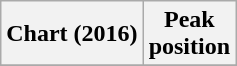<table class="wikitable sortable plainrowheaders" style="text-align:center">
<tr>
<th scope="col">Chart (2016)</th>
<th scope="col">Peak<br> position</th>
</tr>
<tr>
</tr>
</table>
